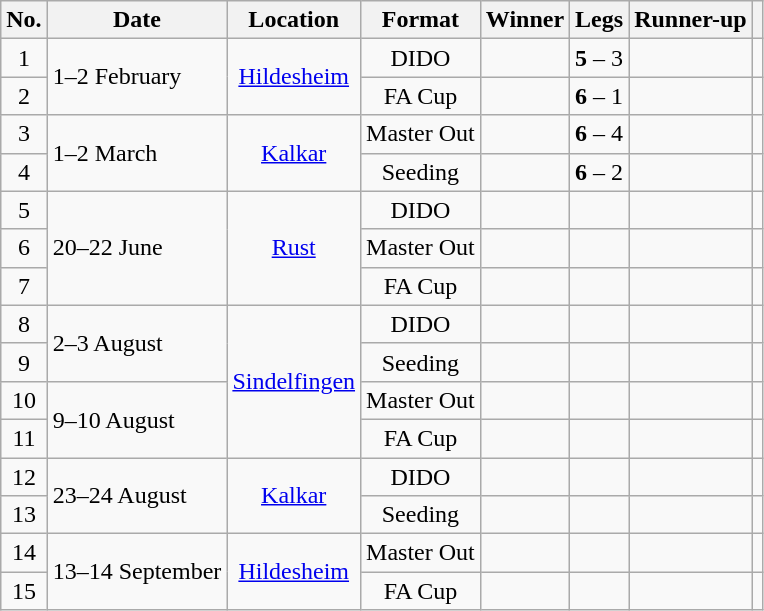<table class="wikitable">
<tr>
<th>No.</th>
<th>Date</th>
<th>Location</th>
<th>Format</th>
<th>Winner</th>
<th>Legs</th>
<th>Runner-up</th>
<th></th>
</tr>
<tr>
<td align=center>1</td>
<td align=left nowrap rowspan="2">1–2 February</td>
<td align="center" rowspan="2"> <a href='#'>Hildesheim</a></td>
<td align="center">DIDO</td>
<td align="right"></td>
<td align="center"><strong>5</strong> – 3</td>
<td></td>
<td align="center"></td>
</tr>
<tr>
<td align=center>2</td>
<td align="center">FA Cup</td>
<td align="right"></td>
<td align="center"><strong>6</strong> – 1</td>
<td></td>
<td align="center"></td>
</tr>
<tr>
<td align=center>3</td>
<td align=left nowrap rowspan="2">1–2 March</td>
<td align="center" rowspan="2"> <a href='#'>Kalkar</a></td>
<td align="center">Master Out</td>
<td align="right"></td>
<td align="center"><strong>6</strong> – 4</td>
<td></td>
<td align="center"></td>
</tr>
<tr>
<td align=center>4</td>
<td align="center">Seeding</td>
<td align="right"></td>
<td align="center"><strong>6</strong> – 2</td>
<td></td>
<td align="center"></td>
</tr>
<tr>
<td align=center>5</td>
<td align=left nowrap rowspan="3">20–22 June</td>
<td align="center" rowspan="3"> <a href='#'>Rust</a></td>
<td align="center">DIDO</td>
<td align="right"></td>
<td align="center"></td>
<td></td>
<td align="center"></td>
</tr>
<tr>
<td align=center>6</td>
<td align="center">Master Out</td>
<td align="right"></td>
<td align="center"></td>
<td></td>
<td align="center"></td>
</tr>
<tr>
<td align=center>7</td>
<td align="center">FA Cup</td>
<td align="right"></td>
<td align="center"></td>
<td></td>
<td align="center"></td>
</tr>
<tr>
<td align=center>8</td>
<td align=left nowrap rowspan="2">2–3 August</td>
<td align="center" rowspan="4"> <a href='#'>Sindelfingen</a></td>
<td align="center">DIDO</td>
<td align="right"></td>
<td align="center"></td>
<td></td>
<td align="center"></td>
</tr>
<tr>
<td align=center>9</td>
<td align="center">Seeding</td>
<td align="right"></td>
<td align="center"></td>
<td></td>
<td align="center"></td>
</tr>
<tr>
<td align=center>10</td>
<td align=left nowrap rowspan="2">9–10 August</td>
<td align="center">Master Out</td>
<td align="right"></td>
<td align="center"></td>
<td></td>
<td align="center"></td>
</tr>
<tr>
<td align=center>11</td>
<td align="center">FA Cup</td>
<td align="right"></td>
<td align="center"></td>
<td></td>
<td align="center"></td>
</tr>
<tr>
<td align=center>12</td>
<td align=left nowrap rowspan="2">23–24 August</td>
<td align="center" rowspan="2"> <a href='#'>Kalkar</a></td>
<td align="center">DIDO</td>
<td align="right"></td>
<td align="center"></td>
<td></td>
<td align="center"></td>
</tr>
<tr>
<td align=center>13</td>
<td align="center">Seeding</td>
<td align="right"></td>
<td align="center"></td>
<td></td>
<td align="center"></td>
</tr>
<tr>
<td align=center>14</td>
<td align=left nowrap rowspan="2">13–14 September</td>
<td align="center" rowspan="2"> <a href='#'>Hildesheim</a></td>
<td align="center">Master Out</td>
<td align="right"></td>
<td align="center"></td>
<td></td>
<td align="center"></td>
</tr>
<tr>
<td align=center>15</td>
<td align="center">FA Cup</td>
<td align="right"></td>
<td align="center"></td>
<td></td>
<td align="center"></td>
</tr>
</table>
